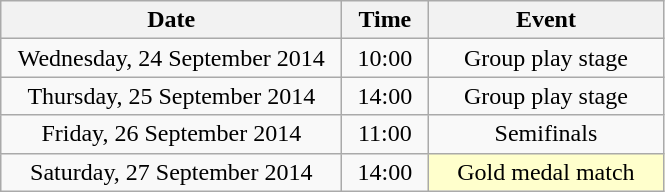<table class = "wikitable" style="text-align:center;">
<tr>
<th width=220>Date</th>
<th width=50>Time</th>
<th width=150>Event</th>
</tr>
<tr>
<td>Wednesday, 24 September 2014</td>
<td>10:00</td>
<td>Group play stage</td>
</tr>
<tr>
<td>Thursday, 25 September 2014</td>
<td>14:00</td>
<td>Group play stage</td>
</tr>
<tr>
<td>Friday, 26 September 2014</td>
<td>11:00</td>
<td>Semifinals</td>
</tr>
<tr>
<td>Saturday, 27 September 2014</td>
<td>14:00</td>
<td bgcolor=ffffcc>Gold medal match</td>
</tr>
</table>
